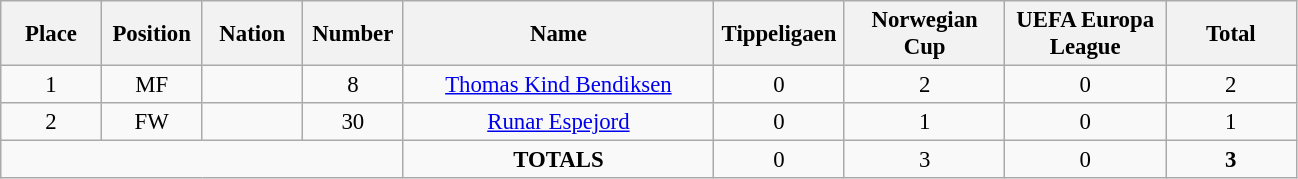<table class="wikitable" style="font-size: 95%; text-align: center;">
<tr>
<th width=60>Place</th>
<th width=60>Position</th>
<th width=60>Nation</th>
<th width=60>Number</th>
<th width=200>Name</th>
<th width=80>Tippeligaen</th>
<th width=100>Norwegian Cup</th>
<th width=100>UEFA Europa League</th>
<th width=80><strong>Total</strong></th>
</tr>
<tr>
<td>1</td>
<td>MF</td>
<td></td>
<td>8</td>
<td><a href='#'>Thomas Kind Bendiksen</a></td>
<td>0</td>
<td>2</td>
<td>0</td>
<td>2</td>
</tr>
<tr>
<td>2</td>
<td>FW</td>
<td></td>
<td>30</td>
<td><a href='#'>Runar Espejord</a></td>
<td>0</td>
<td>1</td>
<td>0</td>
<td>1</td>
</tr>
<tr>
<td colspan="4"></td>
<td><strong>TOTALS</strong></td>
<td>0</td>
<td>3</td>
<td>0</td>
<td><strong>3</strong></td>
</tr>
</table>
